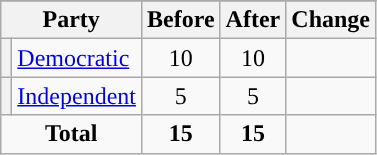<table class="wikitable" style="text-align:center;">
<tr>
</tr>
<tr>
<th colspan=2>Party</th>
<th>Before</th>
<th>After</th>
<th>Change</th>
</tr>
<tr>
<th style="background-color:"></th>
<td style="text-align:left;"><a href='#'>Democratic</a></td>
<td>10</td>
<td>10</td>
<td></td>
</tr>
<tr>
<th style="background-color:"></th>
<td style="text-align:left;"><a href='#'>Independent</a></td>
<td>5</td>
<td>5</td>
<td></td>
</tr>
<tr>
<td colspan=2><strong>Total</strong></td>
<td><strong>15</strong></td>
<td><strong>15</strong></td>
<td></td>
</tr>
</table>
